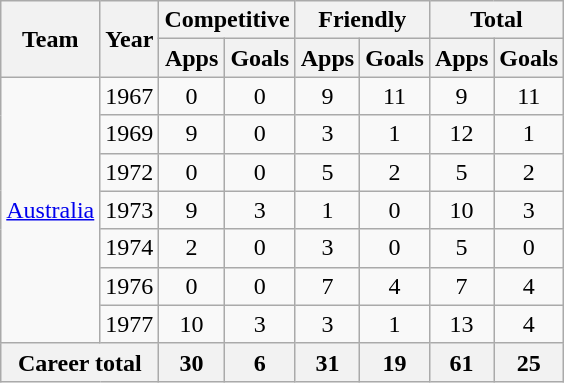<table class="wikitable" style="text-align:center">
<tr>
<th rowspan=2>Team</th>
<th rowspan=2>Year</th>
<th colspan=2>Competitive</th>
<th colspan=2>Friendly</th>
<th colspan=2>Total</th>
</tr>
<tr>
<th>Apps</th>
<th>Goals</th>
<th>Apps</th>
<th>Goals</th>
<th>Apps</th>
<th>Goals</th>
</tr>
<tr>
<td rowspan="7"><a href='#'>Australia</a></td>
<td>1967</td>
<td>0</td>
<td>0</td>
<td>9</td>
<td>11</td>
<td>9</td>
<td>11</td>
</tr>
<tr>
<td>1969</td>
<td>9</td>
<td>0</td>
<td>3</td>
<td>1</td>
<td>12</td>
<td>1</td>
</tr>
<tr>
<td>1972</td>
<td>0</td>
<td>0</td>
<td>5</td>
<td>2</td>
<td>5</td>
<td>2</td>
</tr>
<tr>
<td>1973</td>
<td>9</td>
<td>3</td>
<td>1</td>
<td>0</td>
<td>10</td>
<td>3</td>
</tr>
<tr>
<td>1974</td>
<td>2</td>
<td>0</td>
<td>3</td>
<td>0</td>
<td>5</td>
<td>0</td>
</tr>
<tr>
<td>1976</td>
<td>0</td>
<td>0</td>
<td>7</td>
<td>4</td>
<td>7</td>
<td>4</td>
</tr>
<tr>
<td>1977</td>
<td>10</td>
<td>3</td>
<td>3</td>
<td>1</td>
<td>13</td>
<td>4</td>
</tr>
<tr>
<th colspan="2">Career total</th>
<th>30</th>
<th>6</th>
<th>31</th>
<th>19</th>
<th>61</th>
<th>25</th>
</tr>
</table>
